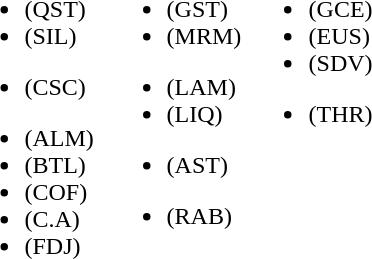<table>
<tr>
<td valign="top" width=33%><br><ul><li> (QST)</li><li> (SIL)</li></ul><ul><li> (CSC)</li></ul><ul><li> (ALM)</li><li> (BTL)</li><li> (COF)</li><li> (C.A)</li><li> (FDJ)</li></ul></td>
<td valign="top" width=33%><br><ul><li> (GST)</li><li> (MRM)</li></ul><ul><li> (LAM)</li><li> (LIQ)</li></ul><ul><li> (AST)</li></ul><ul><li> (RAB)</li></ul></td>
<td valign="top" width=33%><br><ul><li> (GCE)</li><li> (EUS)</li><li> (SDV)</li></ul><ul><li> (THR)</li></ul></td>
</tr>
</table>
